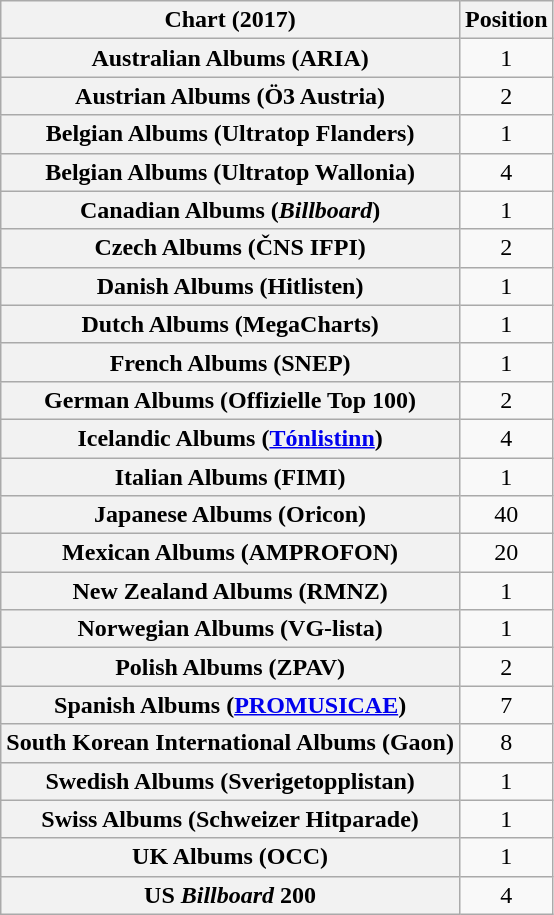<table class="wikitable sortable plainrowheaders" style="text-align:center">
<tr>
<th scope="col">Chart (2017)</th>
<th scope="col">Position</th>
</tr>
<tr>
<th scope="row">Australian Albums (ARIA)</th>
<td>1</td>
</tr>
<tr>
<th scope="row">Austrian Albums (Ö3 Austria)</th>
<td>2</td>
</tr>
<tr>
<th scope="row">Belgian Albums (Ultratop Flanders)</th>
<td>1</td>
</tr>
<tr>
<th scope="row">Belgian Albums (Ultratop Wallonia)</th>
<td>4</td>
</tr>
<tr>
<th scope="row">Canadian Albums (<em>Billboard</em>)</th>
<td>1</td>
</tr>
<tr>
<th scope="row">Czech Albums (ČNS IFPI)</th>
<td>2</td>
</tr>
<tr>
<th scope="row">Danish Albums (Hitlisten)</th>
<td>1</td>
</tr>
<tr>
<th scope="row">Dutch Albums (MegaCharts)</th>
<td>1</td>
</tr>
<tr>
<th scope="row">French Albums (SNEP)</th>
<td>1</td>
</tr>
<tr>
<th scope="row">German Albums (Offizielle Top 100)</th>
<td>2</td>
</tr>
<tr>
<th scope="row">Icelandic Albums (<a href='#'>Tónlistinn</a>)</th>
<td>4</td>
</tr>
<tr>
<th scope="row">Italian Albums (FIMI)</th>
<td>1</td>
</tr>
<tr>
<th scope="row">Japanese Albums (Oricon)</th>
<td>40</td>
</tr>
<tr>
<th scope="row">Mexican Albums (AMPROFON)</th>
<td>20</td>
</tr>
<tr>
<th scope="row">New Zealand Albums (RMNZ)</th>
<td>1</td>
</tr>
<tr>
<th scope="row">Norwegian Albums (VG-lista)</th>
<td>1</td>
</tr>
<tr>
<th scope="row">Polish Albums (ZPAV)</th>
<td>2</td>
</tr>
<tr>
<th scope="row">Spanish Albums (<a href='#'>PROMUSICAE</a>)</th>
<td>7</td>
</tr>
<tr>
<th scope="row">South Korean International Albums (Gaon)</th>
<td>8</td>
</tr>
<tr>
<th scope="row">Swedish Albums (Sverigetopplistan)</th>
<td>1</td>
</tr>
<tr>
<th scope="row">Swiss Albums (Schweizer Hitparade)</th>
<td>1</td>
</tr>
<tr>
<th scope="row">UK Albums (OCC)</th>
<td>1</td>
</tr>
<tr>
<th scope="row">US <em>Billboard</em> 200</th>
<td>4</td>
</tr>
</table>
